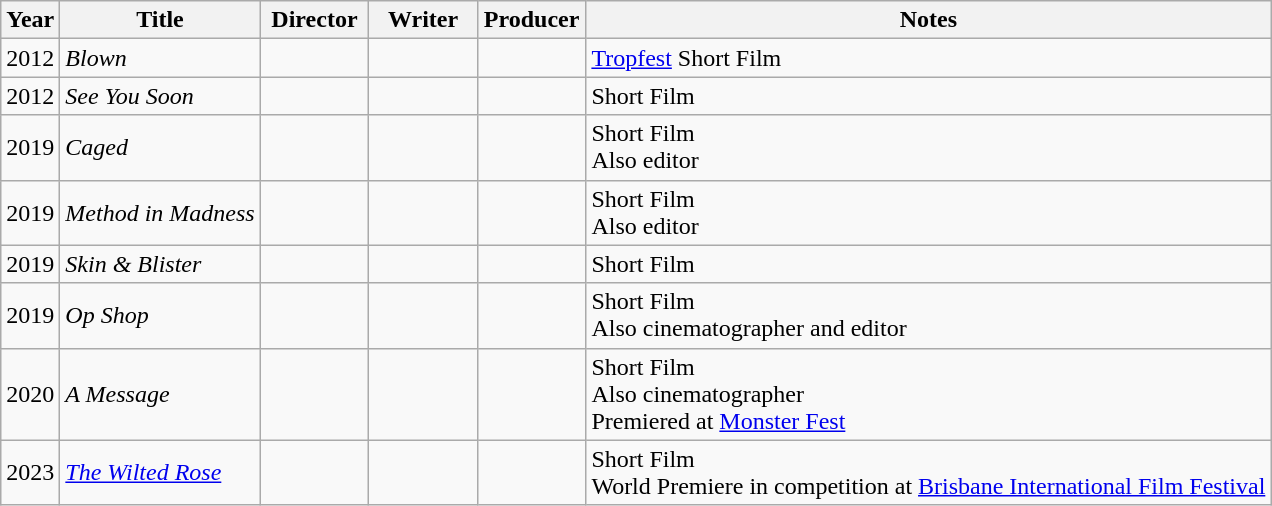<table class="wikitable sortable">
<tr>
<th>Year</th>
<th>Title</th>
<th width=65>Director</th>
<th width=65>Writer</th>
<th width=65>Producer</th>
<th class="unsortable">Notes</th>
</tr>
<tr>
<td>2012</td>
<td><em>Blown</em></td>
<td></td>
<td></td>
<td></td>
<td><a href='#'>Tropfest</a> Short Film</td>
</tr>
<tr>
<td>2012</td>
<td><em>See You Soon</em></td>
<td></td>
<td></td>
<td></td>
<td>Short Film</td>
</tr>
<tr>
<td>2019</td>
<td><em>Caged</em></td>
<td></td>
<td></td>
<td></td>
<td>Short Film <br>Also editor</td>
</tr>
<tr>
<td>2019</td>
<td><em>Method in Madness</em></td>
<td></td>
<td></td>
<td></td>
<td>Short Film <br>Also editor</td>
</tr>
<tr>
<td>2019</td>
<td><em>Skin & Blister</em></td>
<td></td>
<td></td>
<td></td>
<td>Short Film</td>
</tr>
<tr>
<td>2019</td>
<td><em>Op Shop</em></td>
<td></td>
<td></td>
<td></td>
<td>Short Film <br>Also cinematographer and editor</td>
</tr>
<tr>
<td>2020</td>
<td><em>A Message</em></td>
<td></td>
<td></td>
<td></td>
<td>Short Film <br>Also cinematographer <br>Premiered at <a href='#'>Monster Fest</a></td>
</tr>
<tr>
<td>2023</td>
<td><em><a href='#'>The Wilted Rose</a></em></td>
<td></td>
<td></td>
<td></td>
<td>Short Film <br> World Premiere in competition at <a href='#'>Brisbane International Film Festival</a></td>
</tr>
</table>
